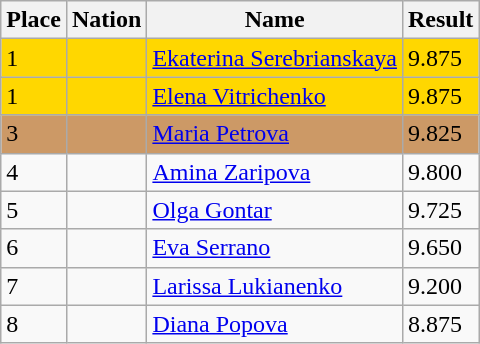<table class="wikitable">
<tr>
<th>Place</th>
<th>Nation</th>
<th>Name</th>
<th>Result</th>
</tr>
<tr bgcolor=gold>
<td>1</td>
<td></td>
<td><a href='#'>Ekaterina Serebrianskaya</a></td>
<td>9.875</td>
</tr>
<tr bgcolor=gold>
<td>1</td>
<td></td>
<td><a href='#'>Elena Vitrichenko</a></td>
<td>9.875</td>
</tr>
<tr bgcolor=cc9966>
<td>3</td>
<td></td>
<td><a href='#'>Maria Petrova</a></td>
<td>9.825</td>
</tr>
<tr>
<td>4</td>
<td></td>
<td><a href='#'>Amina Zaripova</a></td>
<td>9.800</td>
</tr>
<tr>
<td>5</td>
<td></td>
<td><a href='#'>Olga Gontar</a></td>
<td>9.725</td>
</tr>
<tr>
<td>6</td>
<td></td>
<td><a href='#'>Eva Serrano</a></td>
<td>9.650</td>
</tr>
<tr>
<td>7</td>
<td></td>
<td><a href='#'>Larissa Lukianenko</a></td>
<td>9.200</td>
</tr>
<tr>
<td>8</td>
<td></td>
<td><a href='#'>Diana Popova</a></td>
<td>8.875</td>
</tr>
</table>
